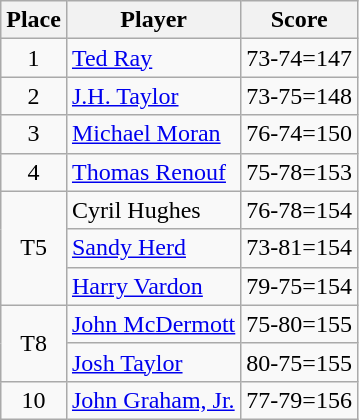<table class=wikitable>
<tr>
<th>Place</th>
<th>Player</th>
<th>Score</th>
</tr>
<tr>
<td align=center>1</td>
<td> <a href='#'>Ted Ray</a></td>
<td>73-74=147</td>
</tr>
<tr>
<td align=center>2</td>
<td> <a href='#'>J.H. Taylor</a></td>
<td>73-75=148</td>
</tr>
<tr>
<td align=center>3</td>
<td> <a href='#'>Michael Moran</a></td>
<td>76-74=150</td>
</tr>
<tr>
<td align=center>4</td>
<td> <a href='#'>Thomas Renouf</a></td>
<td>75-78=153</td>
</tr>
<tr>
<td rowspan=3 align=center>T5</td>
<td> Cyril Hughes</td>
<td>76-78=154</td>
</tr>
<tr>
<td> <a href='#'>Sandy Herd</a></td>
<td>73-81=154</td>
</tr>
<tr>
<td> <a href='#'>Harry Vardon</a></td>
<td>79-75=154</td>
</tr>
<tr>
<td rowspan=2 align=center>T8</td>
<td> <a href='#'>John McDermott</a></td>
<td>75-80=155</td>
</tr>
<tr>
<td> <a href='#'>Josh Taylor</a></td>
<td>80-75=155</td>
</tr>
<tr>
<td align=center>10</td>
<td> <a href='#'>John Graham, Jr.</a></td>
<td>77-79=156</td>
</tr>
</table>
